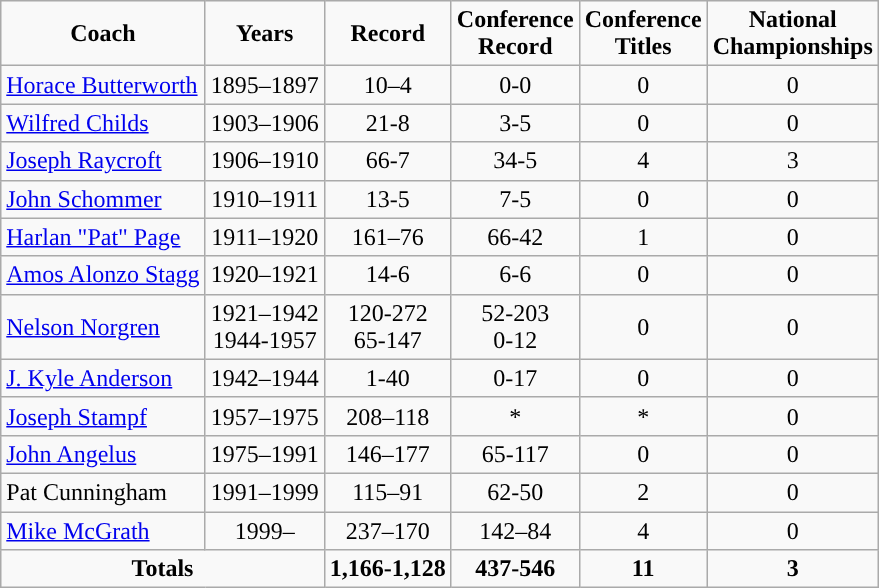<table class="wikitable" style="text-align:center">
<tr>
<td><strong>Coach</strong></td>
<td><strong>Years</strong></td>
<td><strong>Record</strong></td>
<td><strong>Conference<br>Record</strong></td>
<td><strong>Conference<br>Titles</strong></td>
<td><strong>National<br>Championships</strong></td>
</tr>
<tr>
<td style="text-align:left"><a href='#'>Horace Butterworth</a></td>
<td>1895–1897</td>
<td>10–4</td>
<td>0-0</td>
<td>0</td>
<td>0</td>
</tr>
<tr>
<td style="text-align:left"><a href='#'>Wilfred Childs</a></td>
<td>1903–1906</td>
<td>21-8</td>
<td>3-5</td>
<td>0</td>
<td>0</td>
</tr>
<tr>
<td style="text-align:left"><a href='#'>Joseph Raycroft</a></td>
<td>1906–1910</td>
<td>66-7</td>
<td>34-5</td>
<td>4</td>
<td>3</td>
</tr>
<tr>
<td style="text-align:left"><a href='#'>John Schommer</a></td>
<td>1910–1911</td>
<td>13-5</td>
<td>7-5</td>
<td>0</td>
<td>0</td>
</tr>
<tr>
<td style="text-align:left"><a href='#'>Harlan "Pat" Page</a></td>
<td>1911–1920</td>
<td>161–76</td>
<td>66-42</td>
<td>1</td>
<td>0</td>
</tr>
<tr>
<td style="text-align:left"><a href='#'>Amos Alonzo Stagg</a></td>
<td>1920–1921</td>
<td>14-6</td>
<td>6-6</td>
<td>0</td>
<td>0</td>
</tr>
<tr>
<td style="text-align:left"><a href='#'>Nelson Norgren</a></td>
<td>1921–1942<br>1944-1957</td>
<td>120-272<br>65-147</td>
<td>52-203<br>0-12</td>
<td>0</td>
<td>0</td>
</tr>
<tr>
<td style="text-align:left"><a href='#'>J. Kyle Anderson</a></td>
<td>1942–1944</td>
<td>1-40</td>
<td>0-17</td>
<td>0</td>
<td>0</td>
</tr>
<tr>
<td style="text-align:left"><a href='#'>Joseph Stampf</a></td>
<td>1957–1975</td>
<td>208–118</td>
<td>*</td>
<td>*</td>
<td>0</td>
</tr>
<tr>
<td style="text-align:left"><a href='#'>John Angelus</a></td>
<td>1975–1991</td>
<td>146–177</td>
<td>65-117</td>
<td>0</td>
<td>0</td>
</tr>
<tr>
<td style="text-align:left">Pat Cunningham</td>
<td>1991–1999</td>
<td>115–91</td>
<td>62-50</td>
<td>2</td>
<td>0</td>
</tr>
<tr>
<td style="text-align:left"><a href='#'>Mike McGrath</a></td>
<td>1999–</td>
<td>237–170</td>
<td>142–84</td>
<td>4</td>
<td>0</td>
</tr>
<tr>
<td colspan="2"><strong>Totals</strong></td>
<td><strong>1,166-1,128</strong></td>
<td><strong>437-546</strong></td>
<td><strong>11</strong></td>
<td><strong>3</strong></td>
</tr>
</table>
